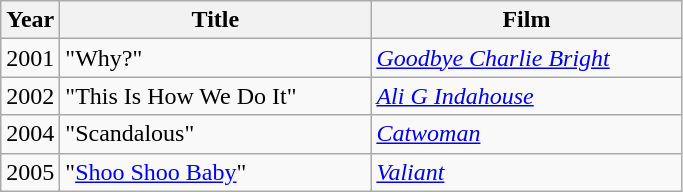<table class="wikitable">
<tr>
<th style="text-align:center;">Year</th>
<th style="text-align:center; width:200px;">Title</th>
<th style="text-align:center; width:200px;">Film</th>
</tr>
<tr>
<td style="text-align:center;">2001</td>
<td>"Why?"</td>
<td><em><a href='#'>Goodbye Charlie Bright</a></em></td>
</tr>
<tr>
<td style="text-align:center;">2002</td>
<td>"This Is How We Do It"</td>
<td><em><a href='#'>Ali G Indahouse</a> </em></td>
</tr>
<tr>
<td style="text-align:center;">2004</td>
<td>"Scandalous"</td>
<td><em><a href='#'>Catwoman</a></em></td>
</tr>
<tr>
<td style="text-align:center;">2005</td>
<td>"<a href='#'>Shoo Shoo Baby</a>"</td>
<td><em><a href='#'>Valiant</a></em></td>
</tr>
</table>
